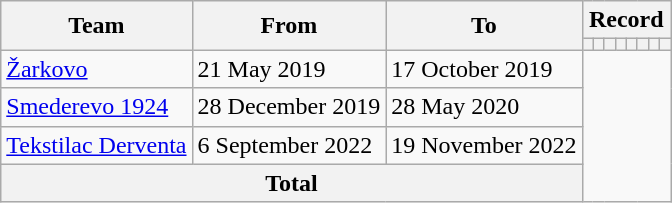<table class="wikitable" style="text-align:center">
<tr>
<th rowspan="2">Team</th>
<th rowspan="2">From</th>
<th rowspan="2">To</th>
<th colspan="8">Record</th>
</tr>
<tr>
<th></th>
<th></th>
<th></th>
<th></th>
<th></th>
<th></th>
<th></th>
<th></th>
</tr>
<tr>
<td align="left"><a href='#'>Žarkovo</a></td>
<td align="left">21 May 2019</td>
<td align="left">17 October 2019<br></td>
</tr>
<tr>
<td align="left"><a href='#'>Smederevo 1924</a></td>
<td align="left">28 December 2019</td>
<td align="left">28 May 2020<br></td>
</tr>
<tr>
<td align="left"><a href='#'>Tekstilac Derventa</a></td>
<td align="left">6 September 2022</td>
<td align="left">19 November 2022<br></td>
</tr>
<tr>
<th colspan="3">Total<br></th>
</tr>
</table>
